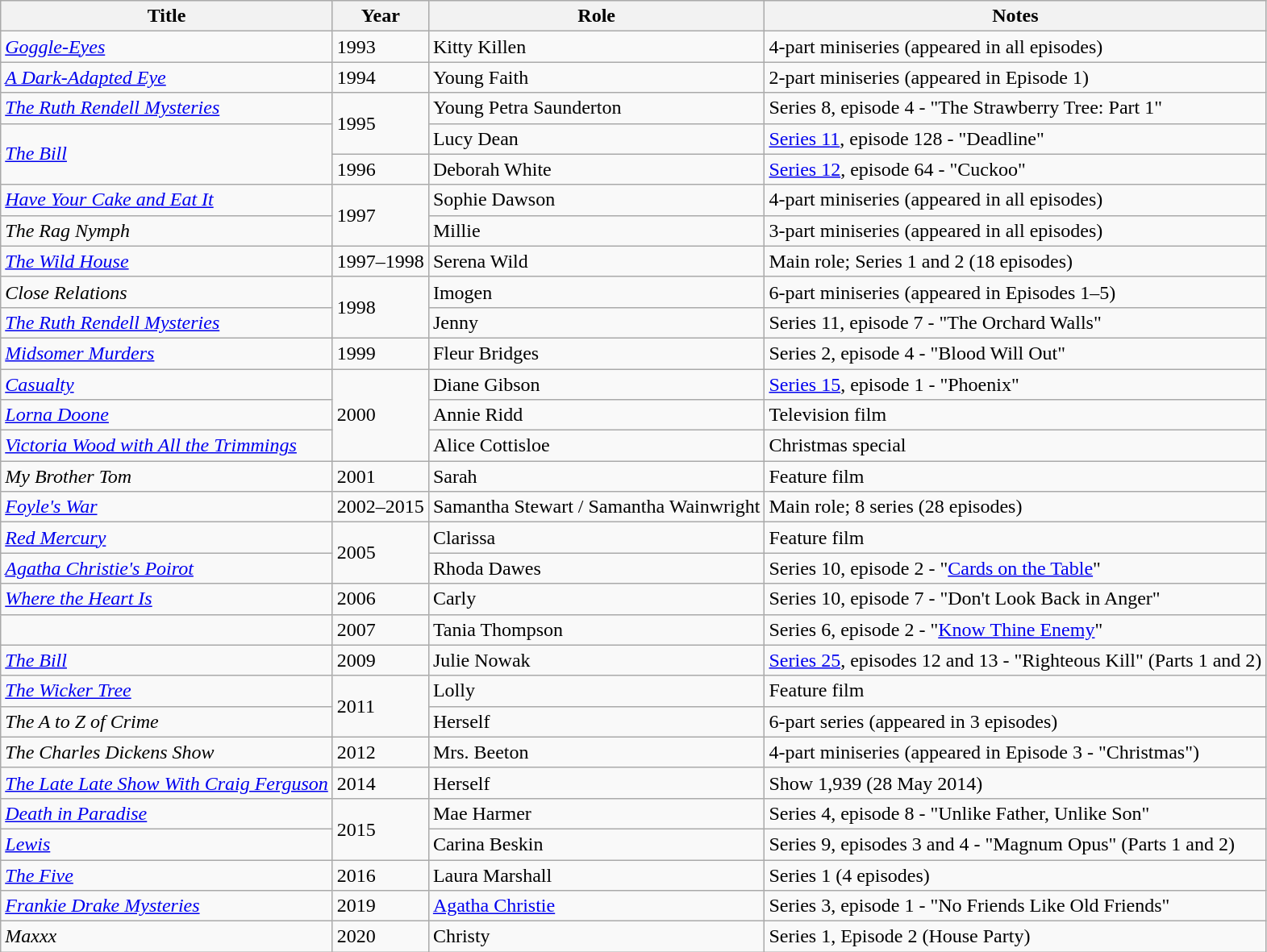<table class="wikitable plainrowheaders sortable">
<tr>
<th scope="col">Title</th>
<th scope="col">Year</th>
<th scope="col">Role</th>
<th scope="col">Notes</th>
</tr>
<tr>
<td><em><a href='#'>Goggle-Eyes</a></em></td>
<td>1993</td>
<td>Kitty Killen</td>
<td>4-part miniseries (appeared in all episodes)</td>
</tr>
<tr>
<td data-sort-value="Dark-Adapted Eye, A"><em><a href='#'>A Dark-Adapted Eye</a></em></td>
<td>1994</td>
<td>Young Faith</td>
<td>2-part miniseries (appeared in Episode 1)</td>
</tr>
<tr>
<td data-sort-value="Ruth Rendell Mysteries, The"><em><a href='#'>The Ruth Rendell Mysteries</a></em></td>
<td rowspan=2>1995</td>
<td>Young Petra Saunderton</td>
<td>Series 8, episode 4 - "The Strawberry Tree: Part 1"</td>
</tr>
<tr>
<td rowspan=2 data-sort-value="Bill, The"><em><a href='#'>The Bill</a></em></td>
<td>Lucy Dean</td>
<td><a href='#'>Series 11</a>, episode 128 - "Deadline"</td>
</tr>
<tr>
<td>1996</td>
<td>Deborah White</td>
<td><a href='#'>Series 12</a>, episode 64 - "Cuckoo"</td>
</tr>
<tr>
<td><em><a href='#'>Have Your Cake and Eat It</a></em></td>
<td rowspan=2>1997</td>
<td>Sophie Dawson</td>
<td>4-part miniseries (appeared in all episodes)</td>
</tr>
<tr>
<td data-sort-value="Rag Nymph, The"><em>The Rag Nymph</em></td>
<td>Millie</td>
<td>3-part miniseries (appeared in all episodes)</td>
</tr>
<tr>
<td data-sort-value="Wild House, The"><em><a href='#'>The Wild House</a></em></td>
<td>1997–1998</td>
<td>Serena Wild</td>
<td>Main role; Series 1 and 2 (18 episodes)</td>
</tr>
<tr>
<td><em>Close Relations</em></td>
<td rowspan=2>1998</td>
<td>Imogen</td>
<td>6-part miniseries (appeared in Episodes 1–5)</td>
</tr>
<tr>
<td data-sort-value="Ruth Rendell Mysteries, The"><em><a href='#'>The Ruth Rendell Mysteries</a></em></td>
<td>Jenny</td>
<td>Series 11, episode 7 - "The Orchard Walls"</td>
</tr>
<tr>
<td><em><a href='#'>Midsomer Murders</a></em></td>
<td>1999</td>
<td>Fleur Bridges</td>
<td>Series 2, episode 4 - "Blood Will Out"</td>
</tr>
<tr>
<td><em><a href='#'>Casualty</a></em></td>
<td rowspan=3>2000</td>
<td>Diane Gibson</td>
<td><a href='#'>Series 15</a>, episode 1 - "Phoenix"</td>
</tr>
<tr>
<td><em><a href='#'>Lorna Doone</a></em></td>
<td>Annie Ridd</td>
<td>Television film</td>
</tr>
<tr>
<td><em><a href='#'>Victoria Wood with All the Trimmings</a></em></td>
<td>Alice Cottisloe</td>
<td>Christmas special</td>
</tr>
<tr>
<td><em>My Brother Tom</em></td>
<td>2001</td>
<td>Sarah</td>
<td>Feature film</td>
</tr>
<tr>
<td><em><a href='#'>Foyle's War</a></em></td>
<td>2002–2015</td>
<td>Samantha Stewart / Samantha Wainwright</td>
<td>Main role; 8 series (28 episodes)</td>
</tr>
<tr>
<td><em><a href='#'>Red Mercury</a></em></td>
<td rowspan=2>2005</td>
<td>Clarissa</td>
<td>Feature film</td>
</tr>
<tr>
<td><em><a href='#'>Agatha Christie's Poirot</a></em></td>
<td>Rhoda Dawes</td>
<td>Series 10, episode 2 - "<a href='#'>Cards on the Table</a>"</td>
</tr>
<tr>
<td><em><a href='#'>Where the Heart Is</a></em></td>
<td>2006</td>
<td>Carly</td>
<td>Series 10, episode 7 - "Don't Look Back in Anger"</td>
</tr>
<tr>
<td><em></em></td>
<td>2007</td>
<td>Tania Thompson</td>
<td>Series 6, episode 2 - "<a href='#'>Know Thine Enemy</a>"</td>
</tr>
<tr>
<td data-sort-value="Bill, The"><em><a href='#'>The Bill</a></em></td>
<td>2009</td>
<td>Julie Nowak</td>
<td><a href='#'>Series 25</a>, episodes 12 and 13 - "Righteous Kill" (Parts 1 and 2)</td>
</tr>
<tr>
<td data-sort-value="Wicker Tree, The"><em><a href='#'>The Wicker Tree</a></em></td>
<td rowspan=2>2011</td>
<td>Lolly</td>
<td>Feature film</td>
</tr>
<tr>
<td data-sort-value="A to Z of Crime, The"><em>The A to Z of Crime</em></td>
<td>Herself</td>
<td>6-part series (appeared in 3 episodes)</td>
</tr>
<tr>
<td data-sort-value="Charles Dickens Show, The"><em>The Charles Dickens Show</em></td>
<td>2012</td>
<td>Mrs. Beeton</td>
<td>4-part miniseries (appeared in Episode 3 - "Christmas")</td>
</tr>
<tr>
<td><em><a href='#'>The Late Late Show With Craig Ferguson</a></em></td>
<td>2014</td>
<td>Herself</td>
<td>Show 1,939   (28 May 2014)</td>
</tr>
<tr>
<td><em><a href='#'>Death in Paradise</a></em></td>
<td rowspan=2>2015</td>
<td>Mae Harmer</td>
<td>Series 4, episode 8 - "Unlike Father, Unlike Son"</td>
</tr>
<tr>
<td><em><a href='#'>Lewis</a></em></td>
<td>Carina Beskin</td>
<td>Series 9, episodes 3 and 4 - "Magnum Opus" (Parts 1 and 2)</td>
</tr>
<tr>
<td data-sort-value="Five, The"><em><a href='#'>The Five</a></em></td>
<td>2016</td>
<td>Laura Marshall</td>
<td>Series 1 (4 episodes)</td>
</tr>
<tr>
<td><em><a href='#'>Frankie Drake Mysteries</a></em></td>
<td>2019</td>
<td><a href='#'>Agatha Christie</a></td>
<td>Series 3, episode 1 - "No Friends Like Old Friends"</td>
</tr>
<tr>
<td><em>Maxxx</em></td>
<td>2020</td>
<td>Christy</td>
<td>Series 1, Episode 2 (House Party)</td>
</tr>
</table>
